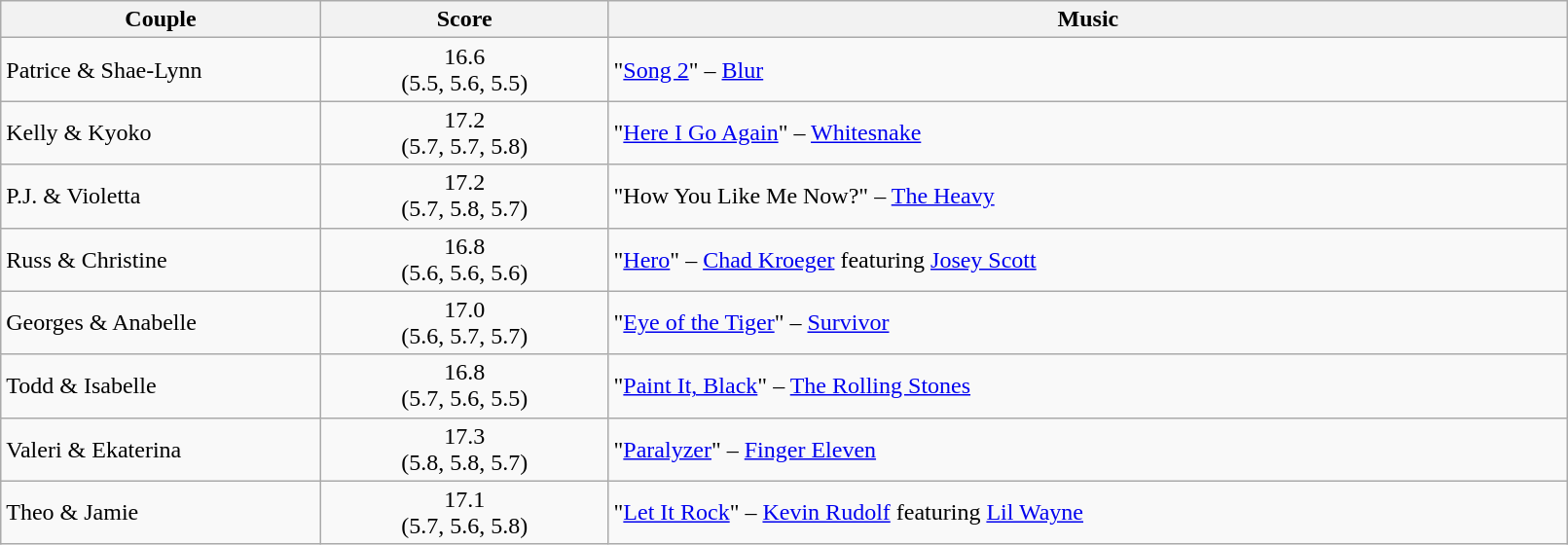<table class="wikitable" style="width:85%;">
<tr>
<th style="width:20%;">Couple</th>
<th style="width:18%;">Score</th>
<th style="width:60%;">Music</th>
</tr>
<tr>
<td>Patrice & Shae-Lynn</td>
<td style="text-align:center;">16.6 <br> (5.5, 5.6, 5.5)</td>
<td>"<a href='#'>Song 2</a>" – <a href='#'>Blur</a></td>
</tr>
<tr>
<td>Kelly & Kyoko</td>
<td style="text-align:center;">17.2 <br> (5.7, 5.7, 5.8)</td>
<td>"<a href='#'>Here I Go Again</a>" – <a href='#'>Whitesnake</a></td>
</tr>
<tr>
<td>P.J. & Violetta</td>
<td style="text-align:center;">17.2 <br> (5.7, 5.8, 5.7)</td>
<td>"How You Like Me Now?" – <a href='#'>The Heavy</a></td>
</tr>
<tr>
<td>Russ & Christine</td>
<td style="text-align:center;">16.8 <br> (5.6, 5.6, 5.6)</td>
<td>"<a href='#'>Hero</a>" – <a href='#'>Chad Kroeger</a> featuring <a href='#'>Josey Scott</a></td>
</tr>
<tr>
<td>Georges & Anabelle</td>
<td style="text-align:center;">17.0 <br> (5.6, 5.7, 5.7)</td>
<td>"<a href='#'>Eye of the Tiger</a>" – <a href='#'>Survivor</a></td>
</tr>
<tr>
<td>Todd & Isabelle</td>
<td style="text-align:center;">16.8 <br> (5.7, 5.6, 5.5)</td>
<td>"<a href='#'>Paint It, Black</a>" – <a href='#'>The Rolling Stones</a></td>
</tr>
<tr>
<td>Valeri & Ekaterina</td>
<td style="text-align:center;">17.3 <br> (5.8, 5.8, 5.7)</td>
<td>"<a href='#'>Paralyzer</a>" – <a href='#'>Finger Eleven</a></td>
</tr>
<tr>
<td>Theo & Jamie</td>
<td style="text-align:center;">17.1 <br> (5.7, 5.6, 5.8)</td>
<td>"<a href='#'>Let It Rock</a>" – <a href='#'>Kevin Rudolf</a> featuring <a href='#'>Lil Wayne</a></td>
</tr>
</table>
